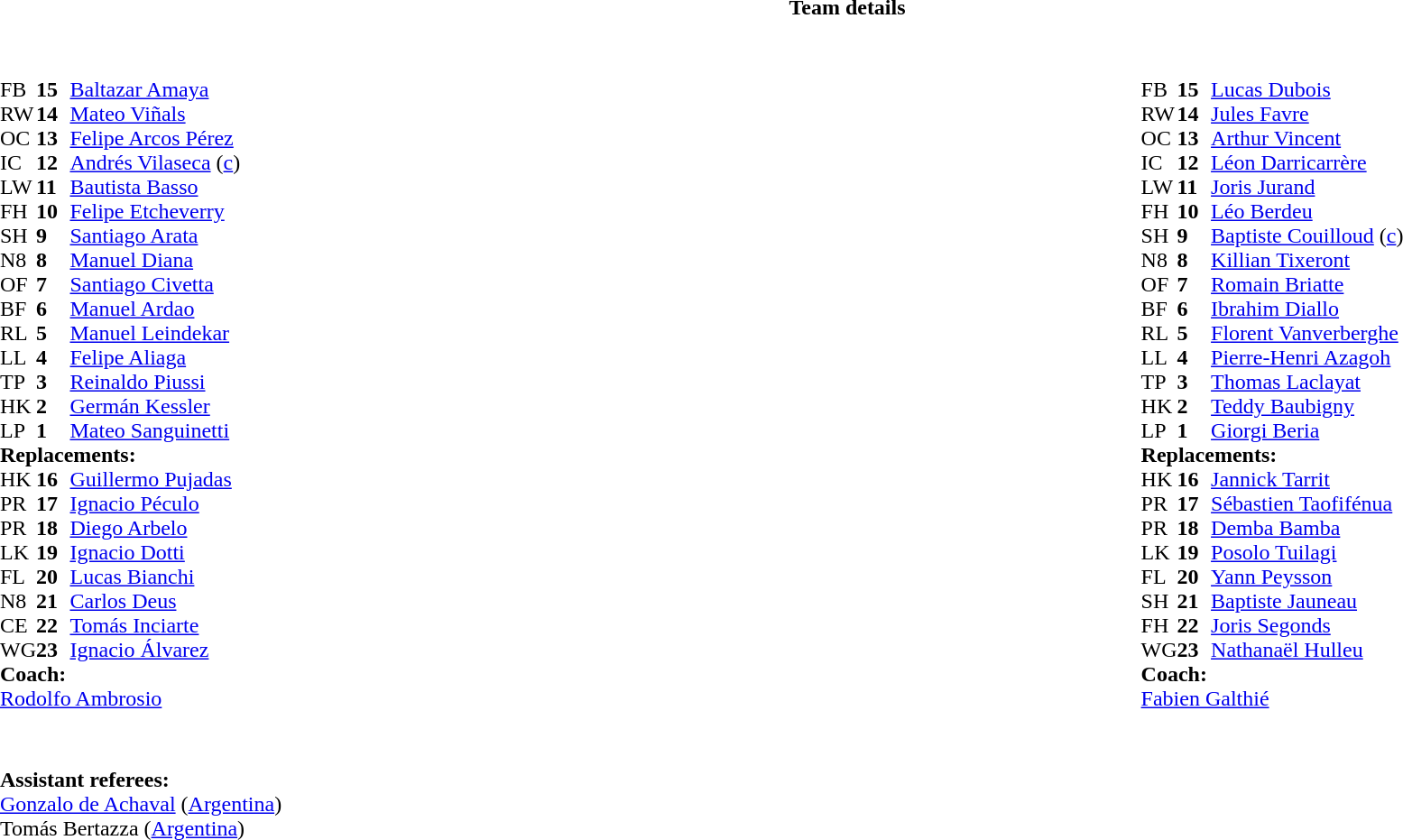<table border="0" style="width:100%;" class="collapsible collapsed">
<tr>
<th>Team details</th>
</tr>
<tr>
<td><br><table style="width:100%">
<tr>
<td style="vertical-align:top;width:50%"><br><table cellspacing="0" cellpadding="0">
<tr>
<th width="25"></th>
<th width="25"></th>
</tr>
<tr>
<td>FB</td>
<td><strong>15</strong></td>
<td><a href='#'>Baltazar Amaya</a></td>
</tr>
<tr>
<td>RW</td>
<td><strong>14</strong></td>
<td><a href='#'>Mateo Viñals</a></td>
<td></td>
<td></td>
</tr>
<tr>
<td>OC</td>
<td><strong>13</strong></td>
<td><a href='#'>Felipe Arcos Pérez</a></td>
</tr>
<tr>
<td>IC</td>
<td><strong>12</strong></td>
<td><a href='#'>Andrés Vilaseca</a> (<a href='#'>c</a>)</td>
</tr>
<tr>
<td>LW</td>
<td><strong>11</strong></td>
<td><a href='#'>Bautista Basso</a></td>
</tr>
<tr>
<td>FH</td>
<td><strong>10</strong></td>
<td><a href='#'>Felipe Etcheverry</a></td>
</tr>
<tr>
<td>SH</td>
<td><strong>9</strong></td>
<td><a href='#'>Santiago Arata</a></td>
<td></td>
<td></td>
</tr>
<tr>
<td>N8</td>
<td><strong>8</strong></td>
<td><a href='#'>Manuel Diana</a></td>
<td></td>
<td></td>
</tr>
<tr>
<td>OF</td>
<td><strong>7</strong></td>
<td><a href='#'>Santiago Civetta</a></td>
<td></td>
<td></td>
</tr>
<tr>
<td>BF</td>
<td><strong>6</strong></td>
<td><a href='#'>Manuel Ardao</a></td>
</tr>
<tr>
<td>RL</td>
<td><strong>5</strong></td>
<td><a href='#'>Manuel Leindekar</a></td>
</tr>
<tr>
<td>LL</td>
<td><strong>4</strong></td>
<td><a href='#'>Felipe Aliaga</a></td>
<td></td>
<td></td>
</tr>
<tr>
<td>TP</td>
<td><strong>3</strong></td>
<td><a href='#'>Reinaldo Piussi</a></td>
<td></td>
<td></td>
</tr>
<tr>
<td>HK</td>
<td><strong>2</strong></td>
<td><a href='#'>Germán Kessler</a></td>
<td></td>
<td></td>
</tr>
<tr>
<td>LP</td>
<td><strong>1</strong></td>
<td><a href='#'>Mateo Sanguinetti</a></td>
<td></td>
<td></td>
</tr>
<tr>
<td colspan=3><strong>Replacements:</strong></td>
</tr>
<tr>
<td>HK</td>
<td><strong>16</strong></td>
<td><a href='#'>Guillermo Pujadas</a></td>
<td></td>
<td></td>
</tr>
<tr>
<td>PR</td>
<td><strong>17</strong></td>
<td><a href='#'>Ignacio Péculo</a></td>
<td></td>
<td></td>
</tr>
<tr>
<td>PR</td>
<td><strong>18</strong></td>
<td><a href='#'>Diego Arbelo</a></td>
<td></td>
<td></td>
</tr>
<tr>
<td>LK</td>
<td><strong>19</strong></td>
<td><a href='#'>Ignacio Dotti</a></td>
<td></td>
<td></td>
</tr>
<tr>
<td>FL</td>
<td><strong>20</strong></td>
<td><a href='#'>Lucas Bianchi</a></td>
<td></td>
<td></td>
</tr>
<tr>
<td>N8</td>
<td><strong>21</strong></td>
<td><a href='#'>Carlos Deus</a></td>
<td></td>
<td></td>
</tr>
<tr>
<td>CE</td>
<td><strong>22</strong></td>
<td><a href='#'>Tomás Inciarte</a></td>
<td></td>
<td></td>
</tr>
<tr>
<td>WG</td>
<td><strong>23</strong></td>
<td><a href='#'>Ignacio Álvarez</a></td>
<td></td>
<td></td>
</tr>
<tr>
<td colspan=3><strong>Coach:</strong></td>
</tr>
<tr>
<td colspan="4"> <a href='#'>Rodolfo Ambrosio</a></td>
</tr>
</table>
</td>
<td style="vertical-align:top;width:50%"><br><table cellspacing="0" cellpadding="0" align="center">
<tr>
<th width="25"></th>
<th width="25"></th>
</tr>
<tr>
<td>FB</td>
<td><strong>15</strong></td>
<td><a href='#'>Lucas Dubois</a></td>
<td></td>
<td></td>
</tr>
<tr>
<td>RW</td>
<td><strong>14</strong></td>
<td><a href='#'>Jules Favre</a></td>
</tr>
<tr>
<td>OC</td>
<td><strong>13</strong></td>
<td><a href='#'>Arthur Vincent</a></td>
</tr>
<tr>
<td>IC</td>
<td><strong>12</strong></td>
<td><a href='#'>Léon Darricarrère</a></td>
</tr>
<tr>
<td>LW</td>
<td><strong>11</strong></td>
<td><a href='#'>Joris Jurand</a></td>
</tr>
<tr>
<td>FH</td>
<td><strong>10</strong></td>
<td><a href='#'>Léo Berdeu</a></td>
<td></td>
<td></td>
</tr>
<tr>
<td>SH</td>
<td><strong>9</strong></td>
<td><a href='#'>Baptiste Couilloud</a> (<a href='#'>c</a>)</td>
<td></td>
<td></td>
</tr>
<tr>
<td>N8</td>
<td><strong>8</strong></td>
<td><a href='#'>Killian Tixeront</a></td>
<td></td>
<td></td>
</tr>
<tr>
<td>OF</td>
<td><strong>7</strong></td>
<td><a href='#'>Romain Briatte</a></td>
</tr>
<tr>
<td>BF</td>
<td><strong>6</strong></td>
<td><a href='#'>Ibrahim Diallo</a></td>
</tr>
<tr>
<td>RL</td>
<td><strong>5</strong></td>
<td><a href='#'>Florent Vanverberghe</a></td>
</tr>
<tr>
<td>LL</td>
<td><strong>4</strong></td>
<td><a href='#'>Pierre-Henri Azagoh</a></td>
<td></td>
<td></td>
</tr>
<tr>
<td>TP</td>
<td><strong>3</strong></td>
<td><a href='#'>Thomas Laclayat</a></td>
<td></td>
<td></td>
</tr>
<tr>
<td>HK</td>
<td><strong>2</strong></td>
<td><a href='#'>Teddy Baubigny</a></td>
<td></td>
<td></td>
</tr>
<tr>
<td>LP</td>
<td><strong>1</strong></td>
<td><a href='#'>Giorgi Beria</a></td>
<td></td>
<td></td>
</tr>
<tr>
<td colspan="3"><strong>Replacements:</strong></td>
</tr>
<tr>
<td>HK</td>
<td><strong>16</strong></td>
<td><a href='#'>Jannick Tarrit</a></td>
<td></td>
<td></td>
</tr>
<tr>
<td>PR</td>
<td><strong>17</strong></td>
<td><a href='#'>Sébastien Taofifénua</a></td>
<td></td>
<td></td>
</tr>
<tr>
<td>PR</td>
<td><strong>18</strong></td>
<td><a href='#'>Demba Bamba</a></td>
<td></td>
<td></td>
</tr>
<tr>
<td>LK</td>
<td><strong>19</strong></td>
<td><a href='#'>Posolo Tuilagi</a></td>
<td></td>
<td></td>
</tr>
<tr>
<td>FL</td>
<td><strong>20</strong></td>
<td><a href='#'>Yann Peysson</a></td>
<td></td>
<td></td>
</tr>
<tr>
<td>SH</td>
<td><strong>21</strong></td>
<td><a href='#'>Baptiste Jauneau</a></td>
<td></td>
<td></td>
</tr>
<tr>
<td>FH</td>
<td><strong>22</strong></td>
<td><a href='#'>Joris Segonds</a></td>
<td></td>
<td></td>
</tr>
<tr>
<td>WG</td>
<td><strong>23</strong></td>
<td><a href='#'>Nathanaël Hulleu</a></td>
<td></td>
<td></td>
</tr>
<tr>
<td colspan=3><strong>Coach:</strong></td>
</tr>
<tr>
<td colspan="4"> <a href='#'>Fabien Galthié</a></td>
</tr>
</table>
</td>
</tr>
</table>
<table width=100% style="font-size: 100%">
<tr>
<td><br>
<br><strong>Assistant referees:</strong>
<br><a href='#'>Gonzalo de Achaval</a> (<a href='#'>Argentina</a>)
<br>Tomás Bertazza (<a href='#'>Argentina</a>)</td>
</tr>
</table>
</td>
</tr>
</table>
